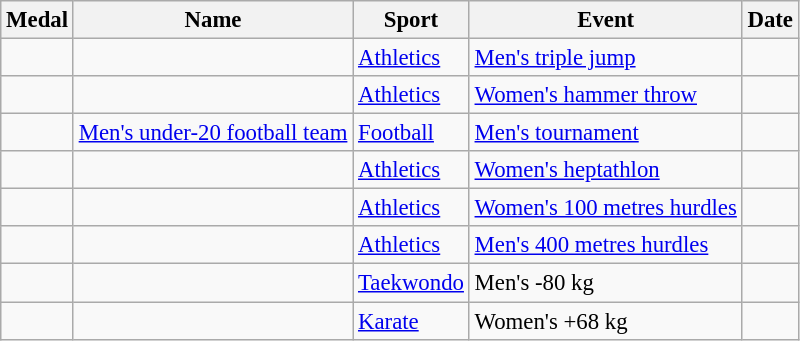<table class="wikitable sortable" style="font-size:95%">
<tr>
<th>Medal</th>
<th>Name</th>
<th>Sport</th>
<th>Event</th>
<th>Date</th>
</tr>
<tr>
<td></td>
<td></td>
<td><a href='#'>Athletics</a></td>
<td><a href='#'>Men's triple jump</a></td>
<td></td>
</tr>
<tr>
<td></td>
<td></td>
<td><a href='#'>Athletics</a></td>
<td><a href='#'>Women's hammer throw</a></td>
<td></td>
</tr>
<tr>
<td></td>
<td><a href='#'>Men's under-20 football team</a></td>
<td><a href='#'>Football</a></td>
<td><a href='#'>Men's tournament</a></td>
<td></td>
</tr>
<tr>
<td></td>
<td></td>
<td><a href='#'>Athletics</a></td>
<td><a href='#'>Women's heptathlon</a></td>
<td></td>
</tr>
<tr>
<td></td>
<td></td>
<td><a href='#'>Athletics</a></td>
<td><a href='#'>Women's 100 metres hurdles</a></td>
<td></td>
</tr>
<tr>
<td></td>
<td></td>
<td><a href='#'>Athletics</a></td>
<td><a href='#'>Men's 400 metres hurdles</a></td>
<td></td>
</tr>
<tr>
<td></td>
<td></td>
<td><a href='#'>Taekwondo</a></td>
<td>Men's -80 kg</td>
<td></td>
</tr>
<tr>
<td></td>
<td></td>
<td><a href='#'>Karate</a></td>
<td>Women's +68 kg</td>
<td></td>
</tr>
</table>
